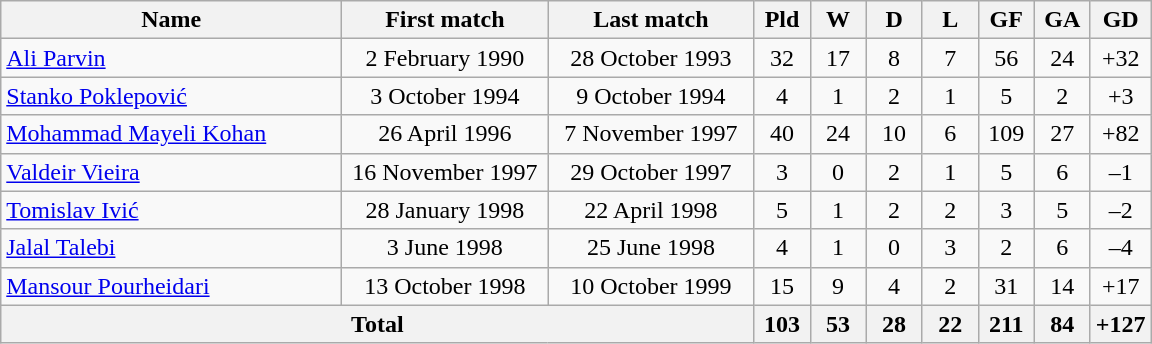<table class="wikitable" style="text-align: center;">
<tr>
<th width=220>Name</th>
<th width=130>First match</th>
<th width=130>Last match</th>
<th width=30>Pld</th>
<th width=30>W</th>
<th width=30>D</th>
<th width=30>L</th>
<th width=30>GF</th>
<th width=30>GA</th>
<th width=30>GD</th>
</tr>
<tr>
<td align="left"> <a href='#'>Ali Parvin</a></td>
<td>2 February 1990</td>
<td>28 October 1993</td>
<td>32</td>
<td>17</td>
<td>8</td>
<td>7</td>
<td>56</td>
<td>24</td>
<td>+32</td>
</tr>
<tr>
<td align="left"> <a href='#'>Stanko Poklepović</a></td>
<td>3 October 1994</td>
<td>9 October 1994</td>
<td>4</td>
<td>1</td>
<td>2</td>
<td>1</td>
<td>5</td>
<td>2</td>
<td>+3</td>
</tr>
<tr>
<td align="left"> <a href='#'>Mohammad Mayeli Kohan</a></td>
<td>26 April 1996</td>
<td>7 November 1997</td>
<td>40</td>
<td>24</td>
<td>10</td>
<td>6</td>
<td>109</td>
<td>27</td>
<td>+82</td>
</tr>
<tr>
<td align="left"> <a href='#'>Valdeir Vieira</a></td>
<td>16 November 1997</td>
<td>29 October 1997</td>
<td>3</td>
<td>0</td>
<td>2</td>
<td>1</td>
<td>5</td>
<td>6</td>
<td>–1</td>
</tr>
<tr>
<td align="left"> <a href='#'>Tomislav Ivić</a></td>
<td>28 January 1998</td>
<td>22 April 1998</td>
<td>5</td>
<td>1</td>
<td>2</td>
<td>2</td>
<td>3</td>
<td>5</td>
<td>–2</td>
</tr>
<tr>
<td align="left"> <a href='#'>Jalal Talebi</a></td>
<td>3 June 1998</td>
<td>25 June 1998</td>
<td>4</td>
<td>1</td>
<td>0</td>
<td>3</td>
<td>2</td>
<td>6</td>
<td>–4</td>
</tr>
<tr>
<td align="left"> <a href='#'>Mansour Pourheidari</a></td>
<td>13 October 1998</td>
<td>10 October 1999</td>
<td>15</td>
<td>9</td>
<td>4</td>
<td>2</td>
<td>31</td>
<td>14</td>
<td>+17</td>
</tr>
<tr>
<th colspan=3>Total</th>
<th>103</th>
<th>53</th>
<th>28</th>
<th>22</th>
<th>211</th>
<th>84</th>
<th>+127</th>
</tr>
</table>
